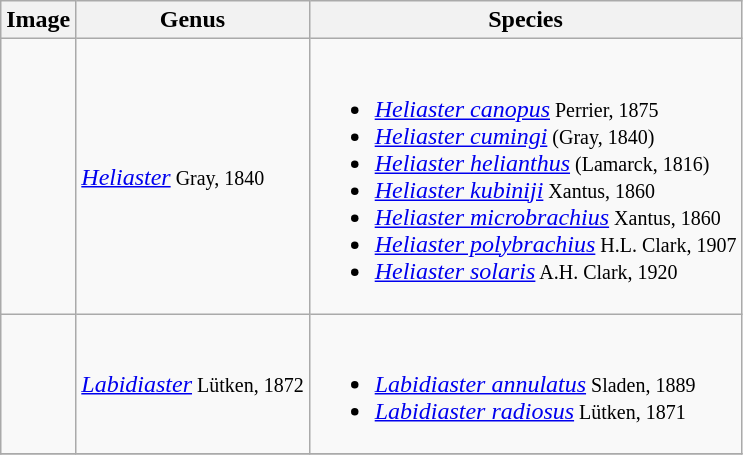<table class="wikitable">
<tr>
<th>Image</th>
<th>Genus</th>
<th>Species</th>
</tr>
<tr>
<td></td>
<td><em><a href='#'>Heliaster</a></em><small> Gray, 1840</small></td>
<td><br><ul><li><em><a href='#'>Heliaster canopus</a></em><small> Perrier, 1875</small></li><li><em><a href='#'>Heliaster cumingi</a></em><small> (Gray, 1840)</small></li><li><em><a href='#'>Heliaster helianthus</a></em><small> (Lamarck, 1816)</small></li><li><em><a href='#'>Heliaster kubiniji</a></em><small> Xantus, 1860</small></li><li><em><a href='#'>Heliaster microbrachius</a></em><small> Xantus, 1860</small></li><li><em><a href='#'>Heliaster polybrachius</a></em><small> H.L. Clark, 1907</small></li><li><em><a href='#'>Heliaster solaris</a></em><small> A.H. Clark, 1920</small></li></ul></td>
</tr>
<tr>
<td></td>
<td><em><a href='#'>Labidiaster</a></em><small> Lütken, 1872</small></td>
<td><br><ul><li><em><a href='#'>Labidiaster annulatus</a></em><small> Sladen, 1889</small></li><li><em><a href='#'>Labidiaster radiosus</a></em><small> Lütken, 1871</small></li></ul></td>
</tr>
<tr>
</tr>
</table>
